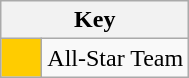<table class="wikitable" style="text-align: center;">
<tr>
<th colspan=2>Key</th>
</tr>
<tr>
<td style="background:#FFCC00; width:20px;"></td>
<td align=left>All-Star Team</td>
</tr>
</table>
